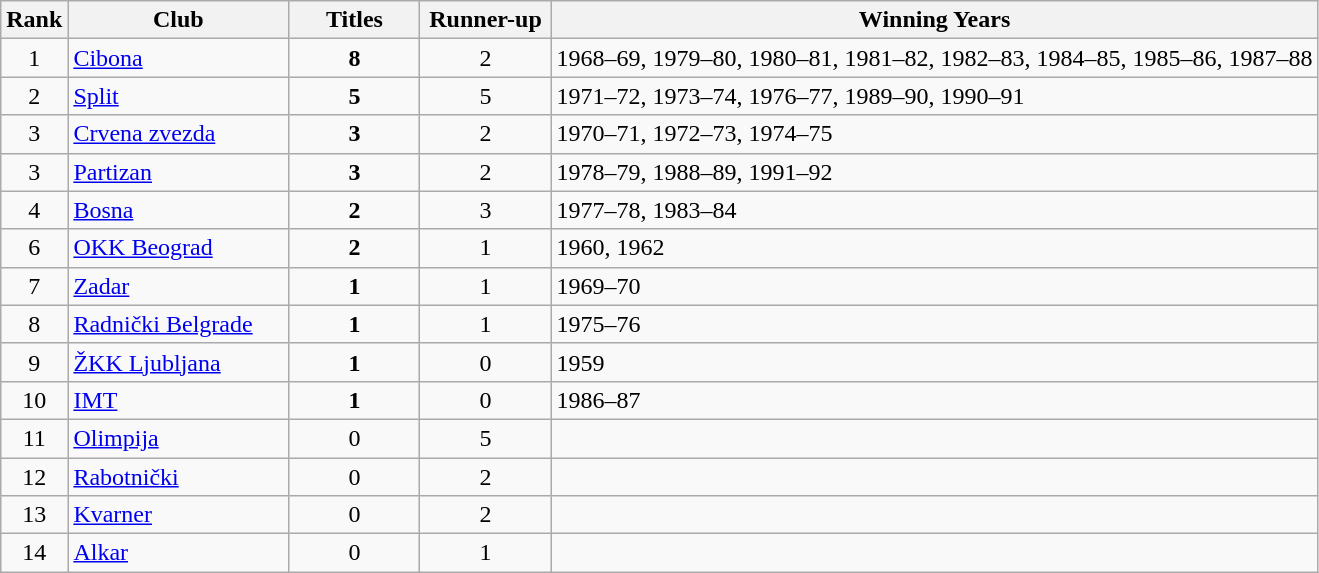<table class="wikitable sortable">
<tr>
<th>Rank</th>
<th width="140px">Club</th>
<th width="80px">Titles</th>
<th width="80px">Runner-up</th>
<th>Winning Years</th>
</tr>
<tr>
<td align=center>1</td>
<td> <a href='#'>Cibona</a></td>
<td align=center><strong>8</strong></td>
<td align=center>2</td>
<td>1968–69, 1979–80, 1980–81, 1981–82, 1982–83, 1984–85, 1985–86, 1987–88</td>
</tr>
<tr>
<td align=center>2</td>
<td> <a href='#'>Split</a></td>
<td align=center><strong>5</strong></td>
<td align=center>5</td>
<td>1971–72, 1973–74, 1976–77, 1989–90, 1990–91</td>
</tr>
<tr>
<td align=center>3</td>
<td> <a href='#'>Crvena zvezda</a></td>
<td align=center><strong>3</strong></td>
<td align=center>2</td>
<td>1970–71, 1972–73, 1974–75</td>
</tr>
<tr>
<td align=center>3</td>
<td> <a href='#'>Partizan</a></td>
<td align=center><strong>3</strong></td>
<td align=center>2</td>
<td>1978–79, 1988–89, 1991–92</td>
</tr>
<tr>
<td align=center>4</td>
<td> <a href='#'>Bosna</a></td>
<td align=center><strong>2</strong></td>
<td align=center>3</td>
<td>1977–78, 1983–84</td>
</tr>
<tr>
<td align=center>6</td>
<td> <a href='#'>OKK Beograd</a></td>
<td align=center><strong>2</strong></td>
<td align=center>1</td>
<td>1960, 1962</td>
</tr>
<tr>
<td align=center>7</td>
<td> <a href='#'>Zadar</a></td>
<td align=center><strong>1</strong></td>
<td align=center>1</td>
<td>1969–70</td>
</tr>
<tr>
<td align=center>8</td>
<td> <a href='#'>Radnički Belgrade</a></td>
<td align=center><strong>1</strong></td>
<td align=center>1</td>
<td>1975–76</td>
</tr>
<tr>
<td align=center>9</td>
<td> <a href='#'>ŽKK Ljubljana</a></td>
<td align=center><strong>1</strong></td>
<td align=center>0</td>
<td>1959</td>
</tr>
<tr>
<td align=center>10</td>
<td> <a href='#'>IMT</a></td>
<td align=center><strong>1</strong></td>
<td align=center>0</td>
<td>1986–87</td>
</tr>
<tr>
<td align=center>11</td>
<td> <a href='#'>Olimpija</a></td>
<td align=center>0</td>
<td align=center>5</td>
<td></td>
</tr>
<tr>
<td align=center>12</td>
<td> <a href='#'>Rabotnički</a></td>
<td align=center>0</td>
<td align=center>2</td>
<td></td>
</tr>
<tr>
<td align=center>13</td>
<td> <a href='#'>Kvarner</a></td>
<td align=center>0</td>
<td align=center>2</td>
<td></td>
</tr>
<tr>
<td align=center>14</td>
<td> <a href='#'>Alkar</a></td>
<td align=center>0</td>
<td align=center>1</td>
<td></td>
</tr>
</table>
